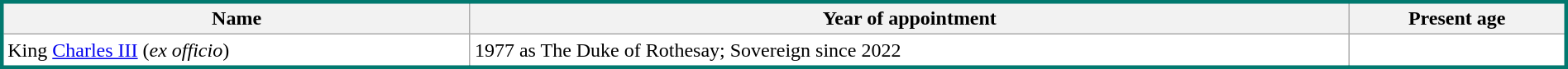<table class="wikitable" style="width:100%; background:white; border:#01796f solid;">
<tr>
<th>Name</th>
<th><strong>Year of appointment</strong></th>
<th><strong>Present age</strong></th>
</tr>
<tr>
<td>King <a href='#'>Charles III</a> (<em>ex officio</em>)</td>
<td>1977 as The Duke of Rothesay; Sovereign since 2022</td>
<td></td>
</tr>
</table>
